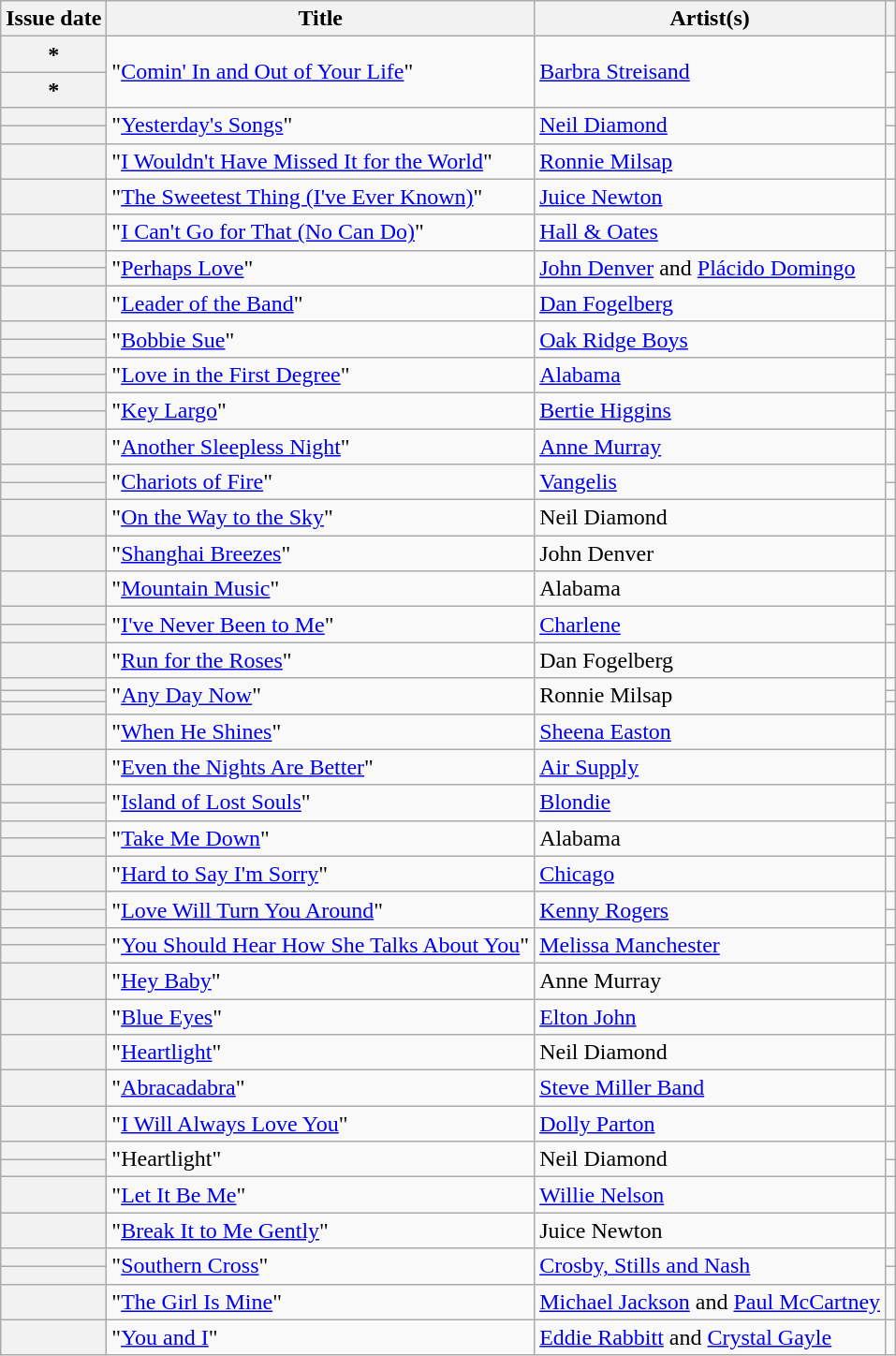<table class="wikitable sortable plainrowheaders">
<tr>
<th scope=col>Issue date</th>
<th scope=col>Title</th>
<th scope=col>Artist(s)</th>
<th scope=col class=unsortable></th>
</tr>
<tr>
<th scope=row>*</th>
<td rowspan="2">"<a href='#'>Comin' In and Out of Your Life</a>"</td>
<td rowspan="2"><a href='#'>Barbra Streisand</a></td>
<td></td>
</tr>
<tr>
<th scope=row>*</th>
<td></td>
</tr>
<tr>
<th scope=row></th>
<td rowspan="2">"<a href='#'>Yesterday's Songs</a>"</td>
<td rowspan="2"><a href='#'>Neil Diamond</a></td>
<td align=center></td>
</tr>
<tr>
<th scope=row></th>
<td align=center></td>
</tr>
<tr>
<th scope=row></th>
<td>"<a href='#'>I Wouldn't Have Missed It for the World</a>"</td>
<td><a href='#'>Ronnie Milsap</a></td>
<td align=center></td>
</tr>
<tr>
<th scope=row></th>
<td>"<a href='#'>The Sweetest Thing (I've Ever Known)</a>"</td>
<td><a href='#'>Juice Newton</a></td>
<td align=center></td>
</tr>
<tr>
<th scope=row></th>
<td>"<a href='#'>I Can't Go for That (No Can Do)</a>"</td>
<td><a href='#'>Hall & Oates</a></td>
<td align=center></td>
</tr>
<tr>
<th scope=row></th>
<td rowspan="2">"<a href='#'>Perhaps Love</a>"</td>
<td rowspan="2"><a href='#'>John Denver</a> and <a href='#'>Plácido Domingo</a></td>
<td align=center></td>
</tr>
<tr>
<th scope=row></th>
<td align=center></td>
</tr>
<tr>
<th scope=row></th>
<td>"<a href='#'>Leader of the Band</a>"</td>
<td><a href='#'>Dan Fogelberg</a></td>
<td align=center></td>
</tr>
<tr>
<th scope=row></th>
<td rowspan="2">"<a href='#'>Bobbie Sue</a>"</td>
<td rowspan="2"><a href='#'>Oak Ridge Boys</a></td>
<td align=center></td>
</tr>
<tr>
<th scope=row></th>
<td align=center></td>
</tr>
<tr>
<th scope=row></th>
<td rowspan="2">"<a href='#'>Love in the First Degree</a>"</td>
<td rowspan="2"><a href='#'>Alabama</a></td>
<td align=center></td>
</tr>
<tr>
<th scope=row></th>
<td align=center></td>
</tr>
<tr>
<th scope=row></th>
<td rowspan="2">"<a href='#'>Key Largo</a>"</td>
<td rowspan="2"><a href='#'>Bertie Higgins</a></td>
<td align=center></td>
</tr>
<tr>
<th scope=row></th>
<td align=center></td>
</tr>
<tr>
<th scope=row></th>
<td>"<a href='#'>Another Sleepless Night</a>"</td>
<td><a href='#'>Anne Murray</a></td>
<td align=center></td>
</tr>
<tr>
<th scope=row></th>
<td rowspan="2">"<a href='#'>Chariots of Fire</a>"</td>
<td rowspan="2"><a href='#'>Vangelis</a></td>
<td align=center></td>
</tr>
<tr>
<th scope=row></th>
<td align=center></td>
</tr>
<tr>
<th scope=row></th>
<td>"<a href='#'>On the Way to the Sky</a>"</td>
<td>Neil Diamond</td>
<td align=center></td>
</tr>
<tr>
<th scope=row></th>
<td>"<a href='#'>Shanghai Breezes</a>"</td>
<td>John Denver</td>
<td align=center></td>
</tr>
<tr>
<th scope=row></th>
<td>"<a href='#'>Mountain Music</a>"</td>
<td>Alabama</td>
<td align=center></td>
</tr>
<tr>
<th scope=row></th>
<td rowspan="2">"<a href='#'>I've Never Been to Me</a>"</td>
<td rowspan="2"><a href='#'>Charlene</a></td>
<td align=center></td>
</tr>
<tr>
<th scope=row></th>
<td align=center></td>
</tr>
<tr>
<th scope=row></th>
<td>"<a href='#'>Run for the Roses</a>"</td>
<td>Dan Fogelberg</td>
<td align=center></td>
</tr>
<tr>
<th scope=row></th>
<td rowspan="3">"<a href='#'>Any Day Now</a>"</td>
<td rowspan="3">Ronnie Milsap</td>
<td align=center></td>
</tr>
<tr>
<th scope=row></th>
<td align=center></td>
</tr>
<tr>
<th scope=row></th>
<td align=center></td>
</tr>
<tr>
<th scope=row></th>
<td>"<a href='#'>When He Shines</a>"</td>
<td><a href='#'>Sheena Easton</a></td>
<td align=center></td>
</tr>
<tr>
<th scope=row></th>
<td>"<a href='#'>Even the Nights Are Better</a>"</td>
<td><a href='#'>Air Supply</a></td>
<td align=center></td>
</tr>
<tr>
<th scope=row></th>
<td rowspan="2">"<a href='#'>Island of Lost Souls</a>"</td>
<td rowspan="2"><a href='#'>Blondie</a></td>
<td align=center></td>
</tr>
<tr>
<th scope=row></th>
<td align=center></td>
</tr>
<tr>
<th scope=row></th>
<td rowspan="2">"<a href='#'>Take Me Down</a>"</td>
<td rowspan="2">Alabama</td>
<td align=center></td>
</tr>
<tr>
<th scope=row></th>
<td align=center></td>
</tr>
<tr>
<th scope=row></th>
<td>"<a href='#'>Hard to Say I'm Sorry</a>"</td>
<td><a href='#'>Chicago</a></td>
<td align=center></td>
</tr>
<tr>
<th scope=row></th>
<td rowspan="2">"<a href='#'>Love Will Turn You Around</a>"</td>
<td rowspan="2"><a href='#'>Kenny Rogers</a></td>
<td align=center></td>
</tr>
<tr>
<th scope=row></th>
<td align=center></td>
</tr>
<tr>
<th scope=row></th>
<td rowspan="2">"<a href='#'>You Should Hear How She Talks About You</a>"</td>
<td rowspan="2"><a href='#'>Melissa Manchester</a></td>
<td align=center></td>
</tr>
<tr>
<th scope=row></th>
<td align=center></td>
</tr>
<tr>
<th scope=row></th>
<td>"<a href='#'>Hey Baby</a>"</td>
<td>Anne Murray</td>
<td align=center></td>
</tr>
<tr>
<th scope=row></th>
<td>"<a href='#'>Blue Eyes</a>"</td>
<td><a href='#'>Elton John</a></td>
<td align=center></td>
</tr>
<tr>
<th scope=row></th>
<td>"<a href='#'>Heartlight</a>"</td>
<td>Neil Diamond</td>
<td align=center></td>
</tr>
<tr>
<th scope=row></th>
<td>"<a href='#'>Abracadabra</a>"</td>
<td><a href='#'>Steve Miller Band</a></td>
<td align=center></td>
</tr>
<tr>
<th scope=row></th>
<td>"<a href='#'>I Will Always Love You</a>"</td>
<td><a href='#'>Dolly Parton</a></td>
<td align=center></td>
</tr>
<tr>
<th scope=row></th>
<td rowspan="2">"Heartlight"</td>
<td rowspan="2">Neil Diamond</td>
<td align=center></td>
</tr>
<tr>
<th scope=row></th>
<td align=center></td>
</tr>
<tr>
<th scope=row></th>
<td>"<a href='#'>Let It Be Me</a>"</td>
<td><a href='#'>Willie Nelson</a></td>
<td align=center></td>
</tr>
<tr>
<th scope=row></th>
<td>"<a href='#'>Break It to Me Gently</a>"</td>
<td>Juice Newton</td>
<td align=center></td>
</tr>
<tr>
<th scope=row></th>
<td rowspan="2">"<a href='#'>Southern Cross</a>"</td>
<td rowspan="2"><a href='#'>Crosby, Stills and Nash</a></td>
<td align=center></td>
</tr>
<tr>
<th scope=row></th>
<td align=center></td>
</tr>
<tr>
<th scope=row></th>
<td>"<a href='#'>The Girl Is Mine</a>"</td>
<td><a href='#'>Michael Jackson</a> and <a href='#'>Paul McCartney</a></td>
<td align=center></td>
</tr>
<tr>
<th scope=row></th>
<td>"<a href='#'>You and I</a>"</td>
<td><a href='#'>Eddie Rabbitt</a> and <a href='#'>Crystal Gayle</a></td>
<td align=center></td>
</tr>
</table>
